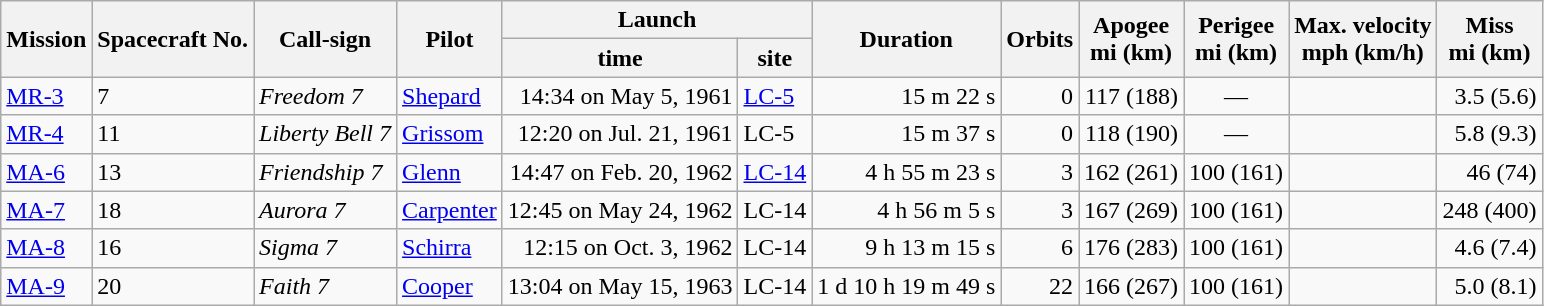<table class="wikitable sortable">
<tr>
<th rowspan=2>Mission</th>
<th rowspan="2">Spacecraft No.</th>
<th rowspan="2">Call-sign</th>
<th rowspan=2>Pilot</th>
<th colspan=2 class="unsortable">Launch</th>
<th rowspan=2>Duration</th>
<th rowspan=2>Orbits</th>
<th rowspan=2>Apogee<br>mi (km)</th>
<th rowspan=2>Perigee<br>mi (km)</th>
<th rowspan=2>Max. velocity <br>mph (km/h)</th>
<th rowspan=2>Miss<br>mi (km)</th>
</tr>
<tr>
<th>time</th>
<th>site</th>
</tr>
<tr>
<td><a href='#'>MR-3</a></td>
<td>7</td>
<td><em>Freedom 7</em></td>
<td><a href='#'>Shepard</a></td>
<td style="text-align:right;" data-sort-value="1">14:34 on May 5, 1961</td>
<td style="text-align:left;"><a href='#'>LC-5</a></td>
<td style="text-align:right;" data-sort-value="1">15 m 22 s</td>
<td style="text-align:right;">0</td>
<td style="text-align:right;">117 (188)</td>
<td style="text-align:center;">—</td>
<td style="text-align:right;"  data-sort-value="6"></td>
<td style="text-align:right;" data-sort-value="1">3.5 (5.6)</td>
</tr>
<tr>
<td><a href='#'>MR-4</a></td>
<td>11</td>
<td><em>Liberty Bell 7</em></td>
<td><a href='#'>Grissom</a></td>
<td style="text-align:right;" data-sort-value="2">12:20 on Jul. 21, 1961</td>
<td style="text-align:left;">LC-5</td>
<td style="text-align:right;" data-sort-value="2">15 m 37 s</td>
<td style="text-align:right;">0</td>
<td style="text-align:right;">118 (190)</td>
<td style="text-align:center;">—</td>
<td style="text-align:right;"  data-sort-value="5"></td>
<td style="text-align:right;" data-sort-value="4">5.8 (9.3)</td>
</tr>
<tr>
<td><a href='#'>MA-6</a></td>
<td>13</td>
<td><em>Friendship 7</em></td>
<td><a href='#'>Glenn</a></td>
<td style="text-align:right;" data-sort-value="3">14:47 on Feb. 20, 1962</td>
<td style="text-align:left;"><a href='#'>LC-14</a></td>
<td style="text-align:right;"  data-sort-value="3">4 h 55 m 23 s</td>
<td style="text-align:right;">3</td>
<td style="text-align:right;">162 (261)</td>
<td style="text-align:right;">100 (161)</td>
<td style="text-align:right;"  data-sort-value="4"></td>
<td style="text-align:right;" data-sort-value="5">46 (74)</td>
</tr>
<tr>
<td><a href='#'>MA-7</a></td>
<td>18</td>
<td><em>Aurora 7</em></td>
<td><a href='#'>Carpenter</a></td>
<td style="text-align:right;" data-sort-value="4">12:45 on May 24, 1962</td>
<td style="text-align:left;">LC-14</td>
<td style="text-align:right;" data-sort-value="4">4 h 56 m 5 s</td>
<td style="text-align:right;">3</td>
<td style="text-align:right;">167 (269)</td>
<td style="text-align:right;">100 (161)</td>
<td style="text-align:right;" data-sort-value="2"></td>
<td style="text-align:right;" data-sort-value="6">248 (400)</td>
</tr>
<tr>
<td><a href='#'>MA-8</a></td>
<td>16</td>
<td><em>Sigma 7</em></td>
<td><a href='#'>Schirra</a></td>
<td style="text-align:right;" data-sort-value="5">12:15 on Oct. 3, 1962</td>
<td style="text-align:left;">LC-14</td>
<td style="text-align:right;" data-sort-value="5">9 h 13 m 15 s</td>
<td style="text-align:right;">6</td>
<td style="text-align:right;">176 (283)</td>
<td style="text-align:right;">100 (161)</td>
<td style="text-align:right;"  data-sort-value="1"></td>
<td style="text-align:right;" data-sort-value="2">4.6 (7.4)</td>
</tr>
<tr>
<td><a href='#'>MA-9</a></td>
<td>20</td>
<td><em>Faith 7</em></td>
<td><a href='#'>Cooper</a></td>
<td style="text-align:right;" data-sort-value="6">13:04 on May 15, 1963</td>
<td style="text-align:left;">LC-14</td>
<td style="text-align:right;" data-sort-value="6">1 d 10 h 19 m 49 s</td>
<td style="text-align:right;">22</td>
<td style="text-align:right;">166 (267)</td>
<td style="text-align:right;">100 (161)</td>
<td style="text-align:right;"  data-sort-value="3"></td>
<td style="text-align:right;" data-sort-value="3">5.0 (8.1)</td>
</tr>
</table>
